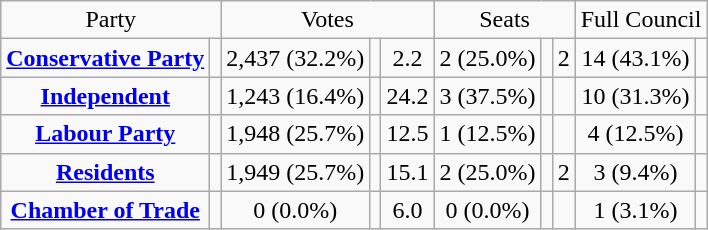<table class=wikitable style="text-align:center;">
<tr>
<td colspan=2>Party</td>
<td colspan=3>Votes</td>
<td colspan=3>Seats</td>
<td colspan=3>Full Council</td>
</tr>
<tr>
<td><strong><a href='#'>Conservative Party</a></strong></td>
<td></td>
<td>2,437 (32.2%)</td>
<td></td>
<td> 2.2</td>
<td>2 (25.0%)</td>
<td></td>
<td> 2</td>
<td>14 (43.1%)</td>
<td></td>
</tr>
<tr>
<td><strong><a href='#'>Independent</a></strong></td>
<td></td>
<td>1,243 (16.4%)</td>
<td></td>
<td> 24.2</td>
<td>3 (37.5%)</td>
<td></td>
<td></td>
<td>10 (31.3%)</td>
<td></td>
</tr>
<tr>
<td><strong><a href='#'>Labour Party</a></strong></td>
<td></td>
<td>1,948 (25.7%)</td>
<td></td>
<td> 12.5</td>
<td>1 (12.5%)</td>
<td></td>
<td></td>
<td>4 (12.5%)</td>
<td></td>
</tr>
<tr>
<td><strong><a href='#'>Residents</a></strong></td>
<td></td>
<td>1,949 (25.7%)</td>
<td></td>
<td> 15.1</td>
<td>2 (25.0%)</td>
<td></td>
<td> 2</td>
<td>3 (9.4%)</td>
<td></td>
</tr>
<tr>
<td><strong><a href='#'>Chamber of Trade</a></strong></td>
<td></td>
<td>0 (0.0%)</td>
<td></td>
<td> 6.0</td>
<td>0 (0.0%)</td>
<td></td>
<td></td>
<td>1 (3.1%)</td>
<td></td>
</tr>
</table>
